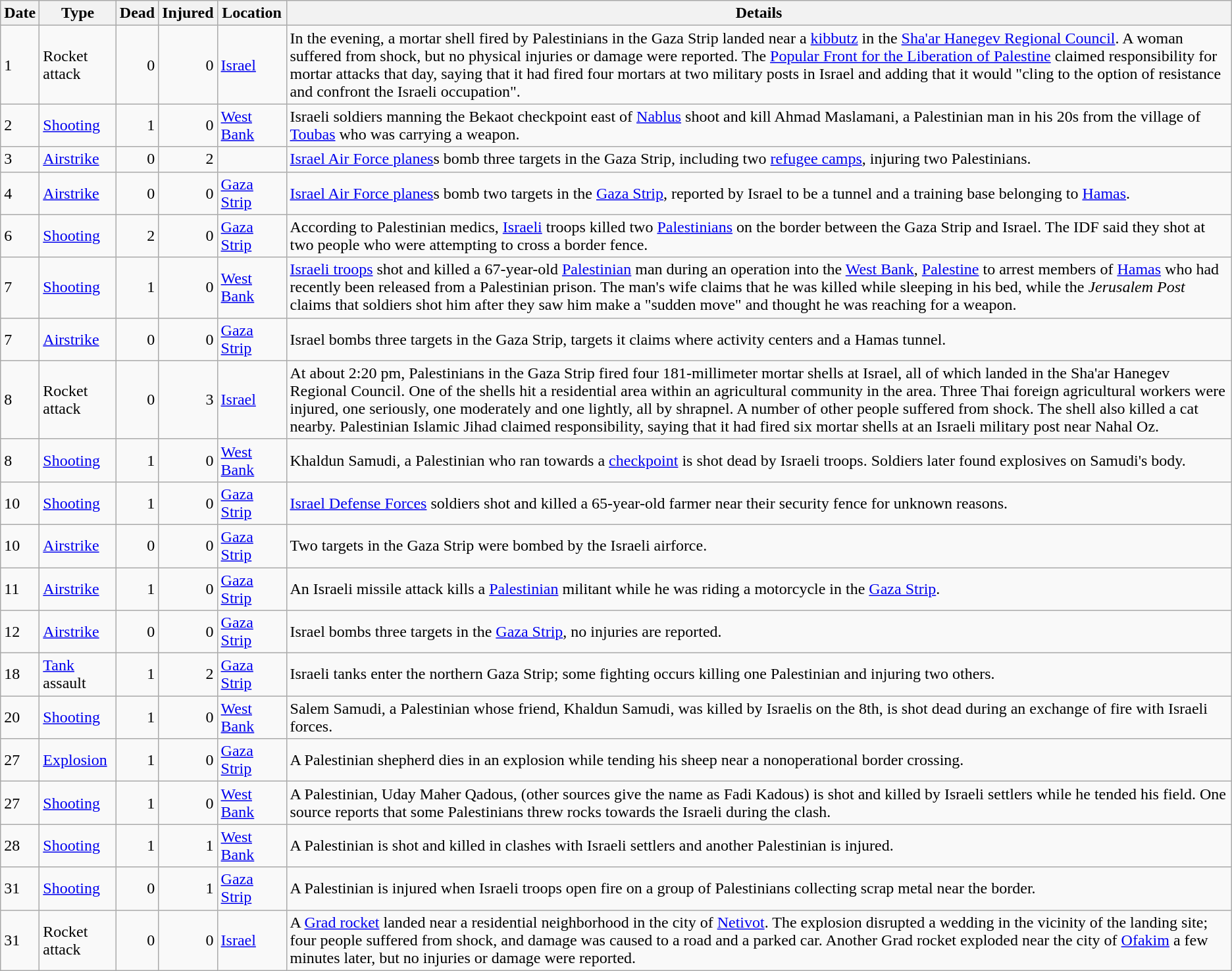<table class="wikitable sortable">
<tr>
<th>Date</th>
<th>Type</th>
<th>Dead</th>
<th>Injured</th>
<th>Location</th>
<th class="unsortable">Details</th>
</tr>
<tr>
<td>1</td>
<td>Rocket attack</td>
<td align="right">0</td>
<td align="right">0</td>
<td> <a href='#'>Israel</a></td>
<td>In the evening, a mortar shell fired by Palestinians in the Gaza Strip landed near a <a href='#'>kibbutz</a> in the <a href='#'>Sha'ar Hanegev Regional Council</a>. A woman suffered from shock, but no physical injuries or damage were reported. The <a href='#'>Popular Front for the Liberation of Palestine</a> claimed responsibility for mortar attacks that day, saying that it had fired four mortars at two military posts in Israel and adding that it would "cling to the option of resistance and confront the Israeli occupation".</td>
</tr>
<tr>
<td>2</td>
<td><a href='#'>Shooting</a></td>
<td align="right">1</td>
<td align="right">0</td>
<td> <a href='#'>West Bank</a></td>
<td>Israeli soldiers manning the Bekaot checkpoint east of <a href='#'>Nablus</a> shoot and kill Ahmad Maslamani, a Palestinian man in his 20s from the village of <a href='#'>Toubas</a> who was carrying a weapon.</td>
</tr>
<tr>
<td>3</td>
<td><a href='#'>Airstrike</a></td>
<td align="right">0</td>
<td align="right">2</td>
<td></td>
<td><a href='#'>Israel Air Force planes</a>s bomb three targets in the Gaza Strip, including two <a href='#'>refugee camps</a>, injuring two Palestinians.</td>
</tr>
<tr>
<td>4</td>
<td><a href='#'>Airstrike</a></td>
<td align="right">0</td>
<td align="right">0</td>
<td> <a href='#'>Gaza Strip</a></td>
<td><a href='#'>Israel Air Force planes</a>s bomb two targets in the <a href='#'>Gaza Strip</a>, reported by Israel to be a tunnel and a training base belonging to <a href='#'>Hamas</a>.</td>
</tr>
<tr>
<td>6</td>
<td><a href='#'>Shooting</a></td>
<td align="right">2</td>
<td align="right">0</td>
<td> <a href='#'>Gaza Strip</a></td>
<td>According to Palestinian medics, <a href='#'>Israeli</a> troops killed two <a href='#'>Palestinians</a> on the border between the Gaza Strip and Israel. The IDF said they shot at two people who were attempting to cross a border fence.</td>
</tr>
<tr>
<td>7</td>
<td><a href='#'>Shooting</a></td>
<td align="right">1</td>
<td align="right">0</td>
<td> <a href='#'>West Bank</a></td>
<td><a href='#'>Israeli troops</a> shot and killed a 67-year-old <a href='#'>Palestinian</a> man during an operation into the <a href='#'>West Bank</a>, <a href='#'>Palestine</a> to arrest members of <a href='#'>Hamas</a> who had recently been released from a Palestinian prison. The man's wife claims that he was killed while sleeping in his bed, while the <em>Jerusalem Post</em> claims that soldiers shot him after they saw him make a "sudden move" and thought he was reaching for a weapon.</td>
</tr>
<tr>
<td>7</td>
<td><a href='#'>Airstrike</a></td>
<td align="right">0</td>
<td align="right">0</td>
<td> <a href='#'>Gaza Strip</a></td>
<td>Israel bombs three targets in the Gaza Strip, targets it claims where activity centers and a Hamas tunnel.</td>
</tr>
<tr>
<td>8</td>
<td>Rocket attack</td>
<td align="right">0</td>
<td align="right">3</td>
<td> <a href='#'>Israel</a></td>
<td>At about 2:20 pm, Palestinians in the Gaza Strip fired four 181-millimeter mortar shells at Israel, all of which landed in the Sha'ar Hanegev Regional Council. One of the shells hit a residential area within an agricultural community in the area. Three Thai foreign agricultural workers were injured, one seriously, one moderately and one lightly, all by shrapnel. A number of other people suffered from shock. The shell also killed a cat nearby. Palestinian Islamic Jihad claimed responsibility, saying that it had fired six mortar shells at an Israeli military post near Nahal Oz.</td>
</tr>
<tr>
<td>8</td>
<td><a href='#'>Shooting</a></td>
<td align="right">1</td>
<td align="right">0</td>
<td> <a href='#'>West Bank</a></td>
<td>Khaldun Samudi, a Palestinian who ran towards a <a href='#'>checkpoint</a> is shot dead by Israeli troops. Soldiers later found explosives on Samudi's body.</td>
</tr>
<tr>
<td>10</td>
<td><a href='#'>Shooting</a></td>
<td align="right">1</td>
<td align="right">0</td>
<td> <a href='#'>Gaza Strip</a></td>
<td><a href='#'>Israel Defense Forces</a> soldiers shot and killed a 65-year-old farmer near their security fence for unknown reasons.</td>
</tr>
<tr>
<td>10</td>
<td><a href='#'>Airstrike</a></td>
<td align="right">0</td>
<td align="right">0</td>
<td> <a href='#'>Gaza Strip</a></td>
<td>Two targets in the Gaza Strip were bombed by the Israeli airforce.</td>
</tr>
<tr>
<td>11</td>
<td><a href='#'>Airstrike</a></td>
<td align="right">1</td>
<td align="right">0</td>
<td> <a href='#'>Gaza Strip</a></td>
<td>An Israeli missile attack kills a <a href='#'>Palestinian</a> militant while he was riding a motorcycle in the <a href='#'>Gaza Strip</a>.</td>
</tr>
<tr>
<td>12</td>
<td><a href='#'>Airstrike</a></td>
<td align="right">0</td>
<td align="right">0</td>
<td> <a href='#'>Gaza Strip</a></td>
<td>Israel bombs three targets in the <a href='#'>Gaza Strip</a>, no injuries are reported.</td>
</tr>
<tr>
<td>18</td>
<td><a href='#'>Tank</a> assault</td>
<td align="right">1</td>
<td align="right">2</td>
<td> <a href='#'>Gaza Strip</a></td>
<td>Israeli tanks enter the northern Gaza Strip; some fighting occurs killing one Palestinian and injuring two others.</td>
</tr>
<tr>
<td>20</td>
<td><a href='#'>Shooting</a></td>
<td align="right">1</td>
<td align="right">0</td>
<td> <a href='#'>West Bank</a></td>
<td>Salem Samudi, a Palestinian whose friend, Khaldun Samudi, was killed by Israelis on the 8th, is shot dead during an exchange of fire with Israeli forces.</td>
</tr>
<tr>
<td>27</td>
<td><a href='#'>Explosion</a></td>
<td align="right">1</td>
<td align="right">0</td>
<td> <a href='#'>Gaza Strip</a></td>
<td>A Palestinian shepherd dies in an explosion while tending his sheep near a nonoperational border crossing.</td>
</tr>
<tr>
<td>27</td>
<td><a href='#'>Shooting</a></td>
<td align="right">1</td>
<td align="right">0</td>
<td> <a href='#'>West Bank</a></td>
<td>A Palestinian, Uday Maher Qadous, (other sources give the name as Fadi Kadous) is shot and killed by Israeli settlers while he tended his field. One source reports that some Palestinians threw rocks towards the Israeli during the clash.</td>
</tr>
<tr>
<td>28</td>
<td><a href='#'>Shooting</a></td>
<td align="right">1</td>
<td align="right">1</td>
<td> <a href='#'>West Bank</a></td>
<td>A Palestinian is shot and killed in clashes with Israeli settlers and another Palestinian is injured.</td>
</tr>
<tr>
<td>31</td>
<td><a href='#'>Shooting</a></td>
<td align="right">0</td>
<td align="right">1</td>
<td> <a href='#'>Gaza Strip</a></td>
<td>A Palestinian is injured when Israeli troops open fire on a group of Palestinians collecting scrap metal near the border.</td>
</tr>
<tr>
<td>31</td>
<td>Rocket attack</td>
<td align="right">0</td>
<td align="right">0</td>
<td> <a href='#'>Israel</a></td>
<td>A <a href='#'>Grad rocket</a> landed near a residential neighborhood in the city of <a href='#'>Netivot</a>. The explosion disrupted a wedding in the vicinity of the landing site; four people suffered from shock, and damage was caused to a road and a parked car. Another Grad rocket exploded near the city of <a href='#'>Ofakim</a> a few minutes later, but no injuries or damage were reported.</td>
</tr>
</table>
